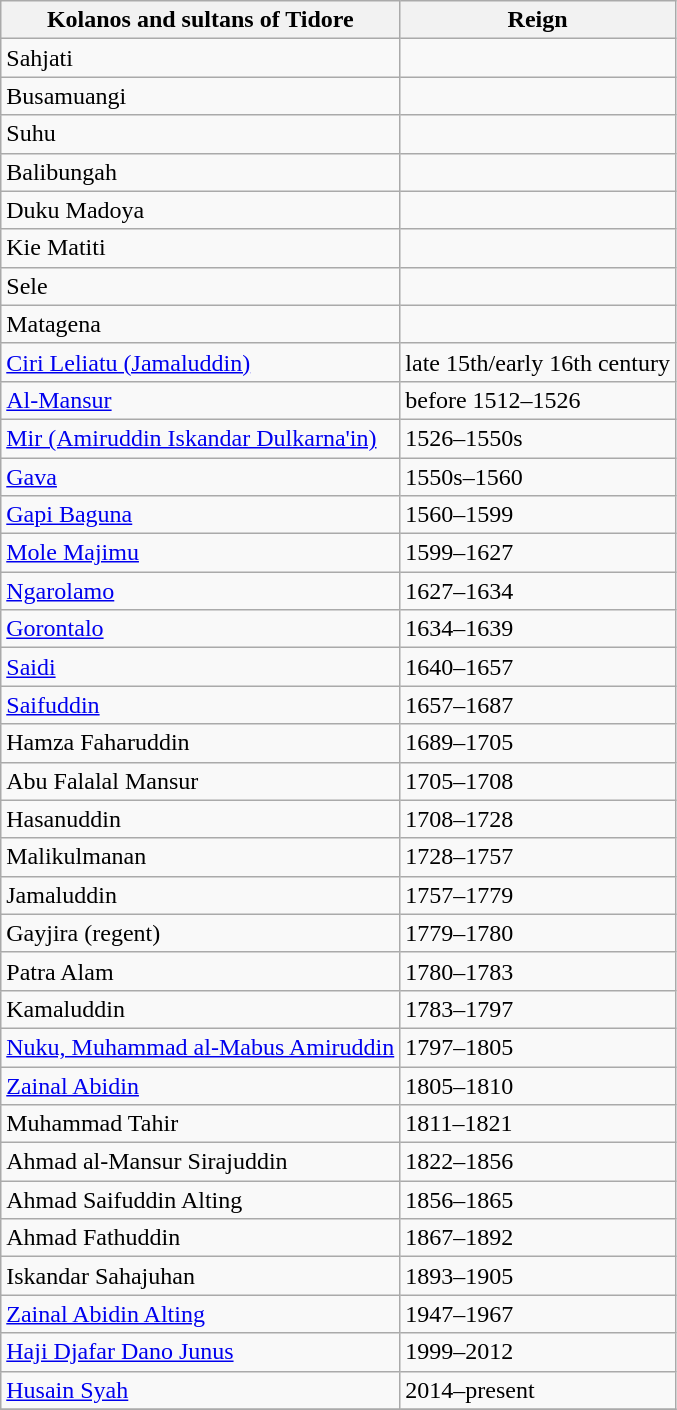<table class="wikitable">
<tr>
<th>Kolanos and sultans of Tidore</th>
<th>Reign</th>
</tr>
<tr>
<td>Sahjati</td>
<td></td>
</tr>
<tr>
<td>Busamuangi</td>
<td></td>
</tr>
<tr>
<td>Suhu</td>
<td></td>
</tr>
<tr>
<td>Balibungah</td>
<td></td>
</tr>
<tr>
<td>Duku Madoya</td>
<td></td>
</tr>
<tr>
<td>Kie Matiti</td>
<td></td>
</tr>
<tr>
<td>Sele</td>
<td></td>
</tr>
<tr>
<td>Matagena</td>
<td></td>
</tr>
<tr>
<td><a href='#'>Ciri Leliatu (Jamaluddin)</a></td>
<td>late 15th/early 16th century</td>
</tr>
<tr>
<td><a href='#'>Al-Mansur</a></td>
<td>before 1512–1526</td>
</tr>
<tr>
<td><a href='#'>Mir (Amiruddin Iskandar Dulkarna'in)</a></td>
<td>1526–1550s</td>
</tr>
<tr>
<td><a href='#'>Gava</a></td>
<td>1550s–1560</td>
</tr>
<tr>
<td><a href='#'>Gapi Baguna</a></td>
<td>1560–1599</td>
</tr>
<tr>
<td><a href='#'>Mole Majimu</a></td>
<td>1599–1627</td>
</tr>
<tr>
<td><a href='#'>Ngarolamo</a></td>
<td>1627–1634</td>
</tr>
<tr>
<td><a href='#'>Gorontalo</a></td>
<td>1634–1639</td>
</tr>
<tr>
<td><a href='#'>Saidi</a></td>
<td>1640–1657</td>
</tr>
<tr>
<td><a href='#'>Saifuddin</a></td>
<td>1657–1687</td>
</tr>
<tr>
<td>Hamza Faharuddin</td>
<td>1689–1705</td>
</tr>
<tr>
<td>Abu Falalal Mansur</td>
<td>1705–1708</td>
</tr>
<tr>
<td>Hasanuddin</td>
<td>1708–1728</td>
</tr>
<tr>
<td>Malikulmanan</td>
<td>1728–1757</td>
</tr>
<tr>
<td>Jamaluddin</td>
<td>1757–1779</td>
</tr>
<tr>
<td>Gayjira (regent)</td>
<td>1779–1780</td>
</tr>
<tr>
<td>Patra Alam</td>
<td>1780–1783</td>
</tr>
<tr>
<td>Kamaluddin</td>
<td>1783–1797</td>
</tr>
<tr>
<td><a href='#'>Nuku, Muhammad al-Mabus Amiruddin</a></td>
<td>1797–1805</td>
</tr>
<tr>
<td><a href='#'>Zainal Abidin</a></td>
<td>1805–1810</td>
</tr>
<tr>
<td>Muhammad Tahir</td>
<td>1811–1821</td>
</tr>
<tr>
<td>Ahmad al-Mansur Sirajuddin</td>
<td>1822–1856</td>
</tr>
<tr>
<td>Ahmad Saifuddin Alting</td>
<td>1856–1865</td>
</tr>
<tr>
<td>Ahmad Fathuddin</td>
<td>1867–1892</td>
</tr>
<tr>
<td>Iskandar Sahajuhan</td>
<td>1893–1905</td>
</tr>
<tr>
<td><a href='#'>Zainal Abidin Alting</a></td>
<td>1947–1967</td>
</tr>
<tr>
<td><a href='#'>Haji Djafar Dano Junus</a></td>
<td>1999–2012</td>
</tr>
<tr>
<td><a href='#'>Husain Syah</a></td>
<td>2014–present</td>
</tr>
<tr>
</tr>
</table>
